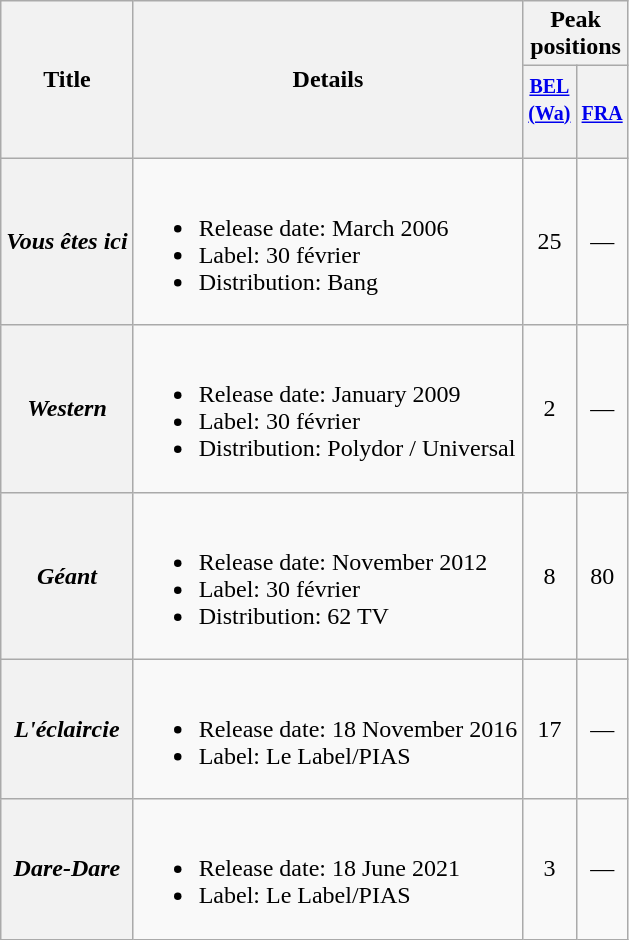<table class="wikitable plainrowheaders">
<tr>
<th scope="col" rowspan="2">Title</th>
<th scope="col" rowspan="2">Details</th>
<th scope="col" colspan="2">Peak positions</th>
</tr>
<tr>
<th scope="col" width="20"><small><a href='#'>BEL <br>(Wa)</a><br></small><br></th>
<th scope="col" width="20"><small><a href='#'>FRA</a><br></small></th>
</tr>
<tr>
<th scope="row"><em>Vous êtes ici</em></th>
<td><br><ul><li>Release date: March 2006</li><li>Label: 30 février</li><li>Distribution: Bang</li></ul></td>
<td align="center">25</td>
<td align="center">—</td>
</tr>
<tr>
<th scope="row"><em>Western</em></th>
<td><br><ul><li>Release date: January 2009</li><li>Label: 30 février</li><li>Distribution: Polydor / Universal</li></ul></td>
<td align="center">2</td>
<td align="center">—</td>
</tr>
<tr>
<th scope="row"><em>Géant</em></th>
<td><br><ul><li>Release date: November 2012</li><li>Label: 30 février</li><li>Distribution: 62 TV</li></ul></td>
<td align="center">8</td>
<td align="center">80</td>
</tr>
<tr>
<th scope="row"><em>L'éclaircie</em></th>
<td><br><ul><li>Release date: 18 November 2016</li><li>Label: Le Label/PIAS</li></ul></td>
<td align="center">17</td>
<td align="center">—</td>
</tr>
<tr>
<th scope="row"><em>Dare-Dare</em></th>
<td><br><ul><li>Release date: 18 June 2021</li><li>Label: Le Label/PIAS</li></ul></td>
<td align="center">3</td>
<td align="center">—</td>
</tr>
</table>
